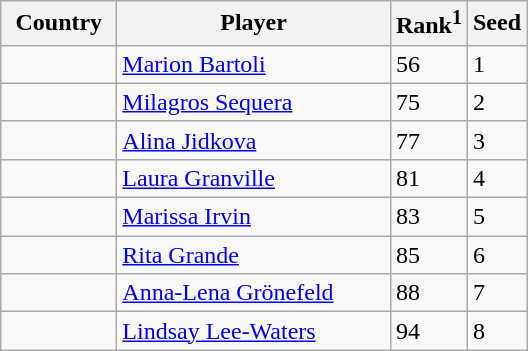<table class=wikitable>
<tr>
<th width="70">Country</th>
<th width="175">Player</th>
<th>Rank<sup>1</sup></th>
<th>Seed</th>
</tr>
<tr>
<td></td>
<td><a href='#'>Marion Bartoli</a></td>
<td>56</td>
<td>1</td>
</tr>
<tr>
<td></td>
<td><a href='#'>Milagros Sequera</a></td>
<td>75</td>
<td>2</td>
</tr>
<tr>
<td></td>
<td><a href='#'>Alina Jidkova</a></td>
<td>77</td>
<td>3</td>
</tr>
<tr>
<td></td>
<td><a href='#'>Laura Granville</a></td>
<td>81</td>
<td>4</td>
</tr>
<tr>
<td></td>
<td><a href='#'>Marissa Irvin</a></td>
<td>83</td>
<td>5</td>
</tr>
<tr>
<td></td>
<td><a href='#'>Rita Grande</a></td>
<td>85</td>
<td>6</td>
</tr>
<tr>
<td></td>
<td><a href='#'>Anna-Lena Grönefeld</a></td>
<td>88</td>
<td>7</td>
</tr>
<tr>
<td></td>
<td><a href='#'>Lindsay Lee-Waters</a></td>
<td>94</td>
<td>8</td>
</tr>
</table>
